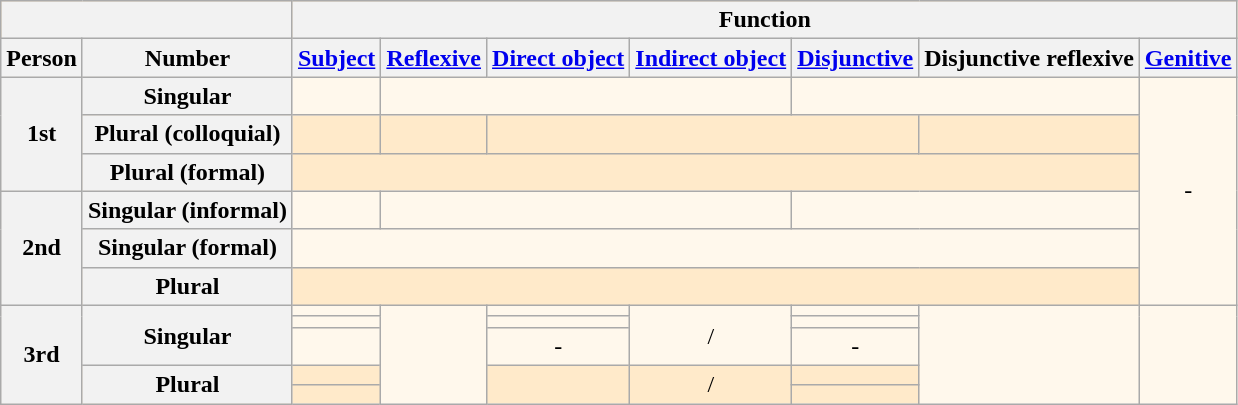<table class="wikitable" style="text-align:center;">
<tr style="background-color: rgb(255,216,153)">
<th colspan="2"></th>
<th colspan="7">Function</th>
</tr>
<tr>
<th>Person</th>
<th>Number</th>
<th><a href='#'>Subject</a></th>
<th><a href='#'>Reflexive</a></th>
<th><a href='#'>Direct object</a></th>
<th><a href='#'>Indirect object</a></th>
<th><a href='#'>Disjunctive</a></th>
<th>Disjunctive reflexive</th>
<th><a href='#'>Genitive</a></th>
</tr>
<tr style="background-color: rgb(255,248,236);">
<th rowspan="3">1st</th>
<th>Singular</th>
<td></td>
<td colspan="3"></td>
<td colspan="2"></td>
<td rowspan="6">-</td>
</tr>
<tr style="background-color: rgb(255,234,202);">
<th>Plural (colloquial)</th>
<td></td>
<td></td>
<td colspan="3"></td>
<td></td>
</tr>
<tr style="background-color: rgb(255,234,202);">
<th>Plural (formal)</th>
<td colspan="6"></td>
</tr>
<tr style="background-color: rgb(255,248,236);">
<th rowspan="3">2nd</th>
<th>Singular (informal)</th>
<td></td>
<td colspan="3"></td>
<td colspan="2"></td>
</tr>
<tr style="background-color: rgb(255,248,236);">
<th>Singular (formal)</th>
<td colspan="6"></td>
</tr>
<tr style="background-color: rgb(255,234,202);">
<th>Plural</th>
<td colspan="6"></td>
</tr>
<tr style="background-color: rgb(255,248,236);">
<th rowspan="5">3rd</th>
<th rowspan="3">Singular</th>
<td></td>
<td rowspan="5"></td>
<td> </td>
<td rowspan="3">/</td>
<td></td>
<td rowspan="5"></td>
<td rowspan="5"></td>
</tr>
<tr style="background-color: rgb(255,248,236);">
<td></td>
<td> </td>
<td></td>
</tr>
<tr style="background-color: rgb(255,248,236);">
<td></td>
<td>-</td>
<td>-</td>
</tr>
<tr style="background-color: rgb(255,234,202);">
<th rowspan="2">Plural</th>
<td></td>
<td rowspan="2"></td>
<td rowspan="2">/</td>
<td></td>
</tr>
<tr style="background-color: rgb(255,234,202);">
<td></td>
<td></td>
</tr>
</table>
